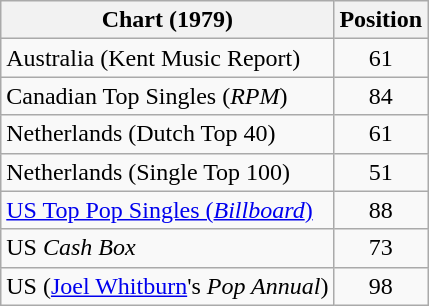<table class="wikitable sortable">
<tr>
<th>Chart (1979)</th>
<th>Position</th>
</tr>
<tr>
<td>Australia (Kent Music Report)</td>
<td style="text-align:center;">61</td>
</tr>
<tr>
<td>Canadian Top Singles (<em>RPM</em>)</td>
<td style="text-align:center;">84</td>
</tr>
<tr>
<td>Netherlands (Dutch Top 40)</td>
<td style="text-align:center;">61</td>
</tr>
<tr>
<td>Netherlands (Single Top 100)</td>
<td style="text-align:center;">51</td>
</tr>
<tr>
<td><a href='#'>US Top Pop Singles (<em>Billboard</em>)</a></td>
<td align="center">88</td>
</tr>
<tr>
<td>US <em>Cash Box</em> </td>
<td style="text-align:center;">73</td>
</tr>
<tr>
<td>US (<a href='#'>Joel Whitburn</a>'s <em>Pop Annual</em>)</td>
<td style="text-align:center;">98</td>
</tr>
</table>
